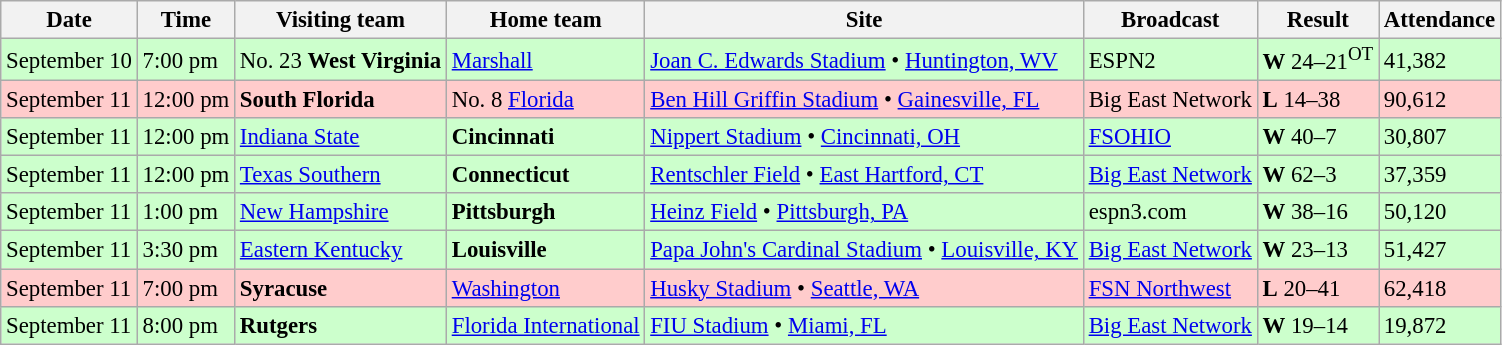<table class="wikitable" style="font-size:95%;">
<tr>
<th>Date</th>
<th>Time</th>
<th>Visiting team</th>
<th>Home team</th>
<th>Site</th>
<th>Broadcast</th>
<th>Result</th>
<th>Attendance</th>
</tr>
<tr bgcolor=#ccffcc>
<td>September 10</td>
<td>7:00 pm</td>
<td>No. 23 <strong>West Virginia</strong></td>
<td><a href='#'>Marshall</a></td>
<td><a href='#'>Joan C. Edwards Stadium</a> • <a href='#'>Huntington, WV</a></td>
<td>ESPN2</td>
<td><strong>W</strong> 24–21<sup>OT</sup></td>
<td>41,382</td>
</tr>
<tr bgcolor=#ffcccc>
<td>September 11</td>
<td>12:00 pm</td>
<td><strong>South Florida</strong></td>
<td>No. 8 <a href='#'>Florida</a></td>
<td><a href='#'>Ben Hill Griffin Stadium</a> • <a href='#'>Gainesville, FL</a></td>
<td>Big East Network</td>
<td><strong>L</strong> 14–38</td>
<td>90,612</td>
</tr>
<tr bgcolor=#ccffcc>
<td>September 11</td>
<td>12:00 pm</td>
<td><a href='#'>Indiana State</a></td>
<td><strong>Cincinnati</strong></td>
<td><a href='#'>Nippert Stadium</a> • <a href='#'>Cincinnati, OH</a></td>
<td><a href='#'>FSOHIO</a></td>
<td><strong>W</strong> 40–7</td>
<td>30,807</td>
</tr>
<tr bgcolor=#ccffcc>
<td>September 11</td>
<td>12:00 pm</td>
<td><a href='#'>Texas Southern</a></td>
<td><strong>Connecticut</strong></td>
<td><a href='#'>Rentschler Field</a> • <a href='#'>East Hartford, CT</a></td>
<td><a href='#'>Big East Network</a></td>
<td><strong>W</strong> 62–3</td>
<td>37,359</td>
</tr>
<tr bgcolor=#ccffcc>
<td>September 11</td>
<td>1:00 pm</td>
<td><a href='#'>New Hampshire</a></td>
<td><strong>Pittsburgh</strong></td>
<td><a href='#'>Heinz Field</a> • <a href='#'>Pittsburgh, PA</a></td>
<td>espn3.com</td>
<td><strong>W</strong> 38–16</td>
<td>50,120</td>
</tr>
<tr bgcolor=#ccffcc>
<td>September 11</td>
<td>3:30 pm</td>
<td><a href='#'>Eastern Kentucky</a></td>
<td><strong>Louisville</strong></td>
<td><a href='#'>Papa John's Cardinal Stadium</a> • <a href='#'>Louisville, KY</a></td>
<td><a href='#'>Big East Network</a></td>
<td><strong>W</strong> 23–13</td>
<td>51,427</td>
</tr>
<tr bgcolor=#ffcccc>
<td>September 11</td>
<td>7:00 pm</td>
<td><strong>Syracuse</strong></td>
<td><a href='#'>Washington</a></td>
<td><a href='#'>Husky Stadium</a> • <a href='#'>Seattle, WA</a></td>
<td><a href='#'>FSN Northwest</a></td>
<td><strong>L</strong> 20–41</td>
<td>62,418</td>
</tr>
<tr bgcolor=#ccffcc>
<td>September 11</td>
<td>8:00 pm</td>
<td><strong>Rutgers</strong></td>
<td><a href='#'>Florida International</a></td>
<td><a href='#'>FIU Stadium</a> • <a href='#'>Miami, FL</a></td>
<td><a href='#'>Big East Network</a></td>
<td><strong>W</strong> 19–14</td>
<td>19,872</td>
</tr>
</table>
